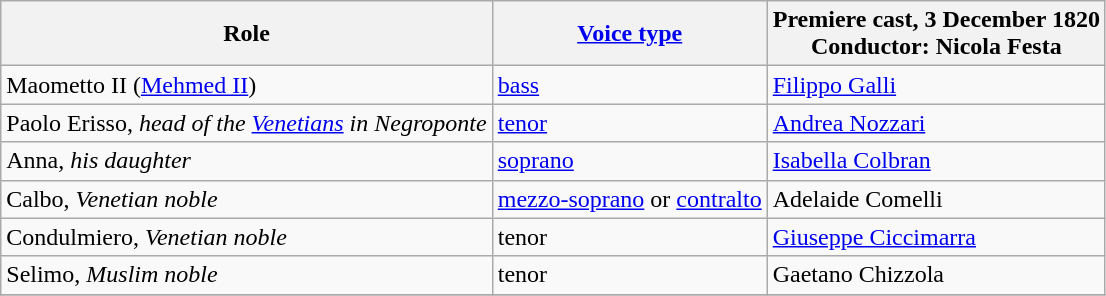<table class="wikitable">
<tr>
<th>Role</th>
<th><a href='#'>Voice type</a></th>
<th>Premiere cast, 3 December 1820<br>Conductor: Nicola Festa</th>
</tr>
<tr>
<td>Maometto II (<a href='#'>Mehmed II</a>)</td>
<td><a href='#'>bass</a></td>
<td><a href='#'>Filippo Galli</a></td>
</tr>
<tr>
<td>Paolo Erisso, <em>head of the <a href='#'>Venetians</a> in Negroponte</em></td>
<td><a href='#'>tenor</a></td>
<td><a href='#'>Andrea Nozzari</a></td>
</tr>
<tr>
<td>Anna, <em>his daughter</em></td>
<td><a href='#'>soprano</a></td>
<td><a href='#'>Isabella Colbran</a></td>
</tr>
<tr>
<td>Calbo, <em>Venetian noble</em></td>
<td><a href='#'>mezzo-soprano</a> or <a href='#'>contralto</a></td>
<td>Adelaide Comelli</td>
</tr>
<tr>
<td>Condulmiero, <em>Venetian noble</em></td>
<td>tenor</td>
<td><a href='#'>Giuseppe Ciccimarra</a></td>
</tr>
<tr>
<td>Selimo, <em>Muslim noble</em></td>
<td>tenor</td>
<td>Gaetano Chizzola</td>
</tr>
<tr>
</tr>
</table>
